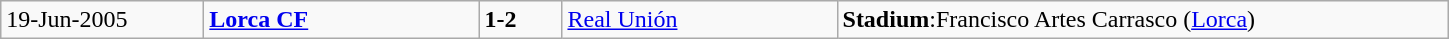<table class="wikitable">
<tr>
<td style="width:8em">19-Jun-2005</td>
<td style="width:11em"><strong><a href='#'>Lorca CF</a></strong></td>
<td style="width:3em"><strong>1-2</strong></td>
<td style="width:11em"><a href='#'>Real Unión</a></td>
<td style="width:25em"><strong>Stadium</strong>:Francisco Artes Carrasco (<a href='#'>Lorca</a>)</td>
</tr>
</table>
